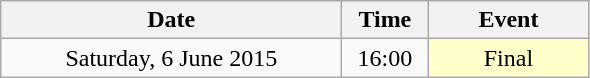<table class = "wikitable" style="text-align:center;">
<tr>
<th width=220>Date</th>
<th width=50>Time</th>
<th width=100>Event</th>
</tr>
<tr>
<td>Saturday, 6 June 2015</td>
<td>16:00</td>
<td bgcolor=ffffcc>Final</td>
</tr>
</table>
